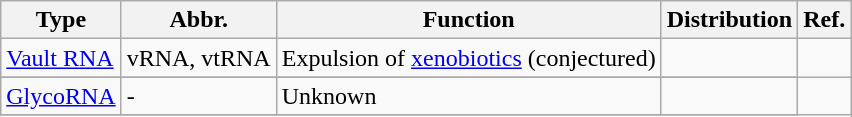<table class="wikitable sortable">
<tr>
<th>Type</th>
<th>Abbr.</th>
<th>Function</th>
<th>Distribution</th>
<th>Ref.</th>
</tr>
<tr>
<td><a href='#'>Vault RNA</a></td>
<td>vRNA, vtRNA</td>
<td>Expulsion of <a href='#'>xenobiotics</a> (conjectured)</td>
<td></td>
<td></td>
</tr>
<tr>
</tr>
<tr>
<td><a href='#'>GlycoRNA</a></td>
<td>-</td>
<td>Unknown</td>
<td></td>
</tr>
<tr>
</tr>
</table>
